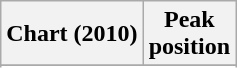<table class="wikitable sortable plainrowheaders" style="text-align:center">
<tr>
<th scope="col">Chart (2010)</th>
<th scope="col">Peak<br>position</th>
</tr>
<tr>
</tr>
<tr>
</tr>
<tr>
</tr>
</table>
